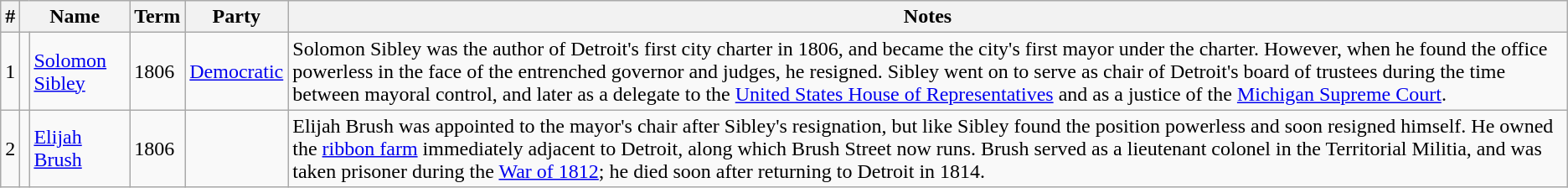<table class="wikitable">
<tr>
<th>#</th>
<th colspan="2">Name</th>
<th>Term</th>
<th>Party</th>
<th>Notes</th>
</tr>
<tr>
<td>1</td>
<td></td>
<td><a href='#'>Solomon Sibley</a></td>
<td>1806</td>
<td><a href='#'>Democratic</a></td>
<td>Solomon Sibley was the author of Detroit's first city charter in 1806, and became the city's first mayor under the charter.  However, when he found the office powerless in the face of the entrenched governor and judges, he resigned.  Sibley went on to serve as chair of Detroit's board of trustees during the time between mayoral control, and later as a delegate to the <a href='#'>United States House of Representatives</a> and as a justice of the <a href='#'>Michigan Supreme Court</a>.</td>
</tr>
<tr>
<td>2</td>
<td></td>
<td><a href='#'>Elijah Brush</a></td>
<td>1806</td>
<td></td>
<td>Elijah Brush was appointed to the mayor's chair after Sibley's resignation, but like Sibley found the position powerless and soon resigned himself.  He owned the <a href='#'>ribbon farm</a> immediately adjacent to Detroit, along which Brush Street now runs. Brush served as a lieutenant colonel in the Territorial Militia, and was taken prisoner during the <a href='#'>War of 1812</a>; he died soon after returning to Detroit in 1814.</td>
</tr>
</table>
